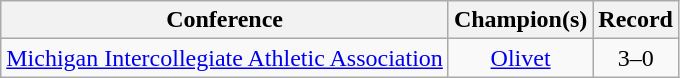<table class="wikitable" style="text-align:center;">
<tr>
<th>Conference</th>
<th>Champion(s)</th>
<th>Record</th>
</tr>
<tr>
<td><a href='#'>Michigan Intercollegiate Athletic Association</a></td>
<td><a href='#'>Olivet</a></td>
<td>3–0</td>
</tr>
</table>
